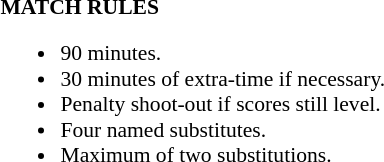<table width=100% style="font-size: 90%">
<tr>
<td width=50% valign=top><br><strong>MATCH RULES</strong><ul><li>90 minutes.</li><li>30 minutes of extra-time if necessary.</li><li>Penalty shoot-out if scores still level.</li><li>Four named substitutes.</li><li>Maximum of two substitutions.</li></ul></td>
</tr>
</table>
